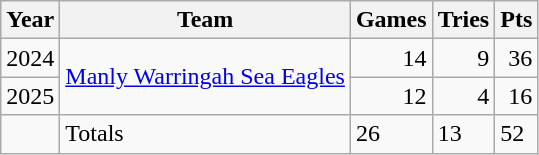<table class="wikitable">
<tr>
<th>Year</th>
<th>Team</th>
<th>Games</th>
<th>Tries</th>
<th>Pts</th>
</tr>
<tr>
<td align=center>2024</td>
<td rowspan="2" align=left> <a href='#'>Manly Warringah Sea Eagles</a></td>
<td align=right>14</td>
<td align=right>9</td>
<td align=right>36</td>
</tr>
<tr>
<td align=center>2025</td>
<td align=right>12</td>
<td align=right>4</td>
<td align=right>16</td>
</tr>
<tr>
<td></td>
<td>Totals</td>
<td>26</td>
<td>13</td>
<td>52</td>
</tr>
</table>
